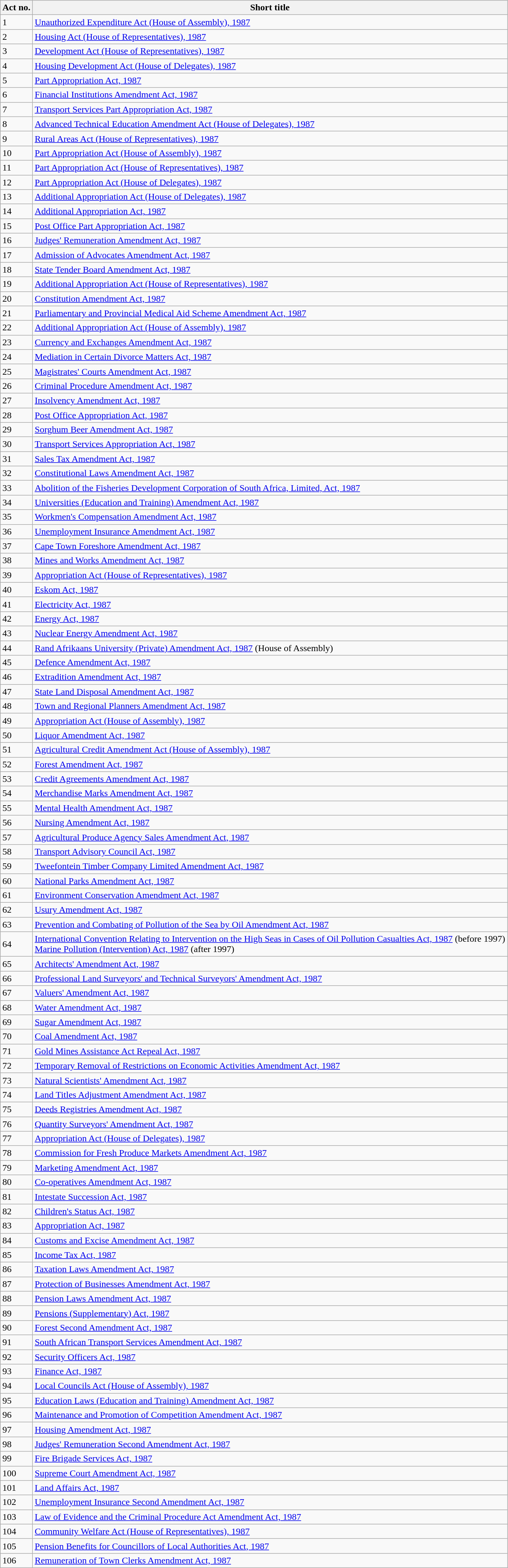<table class="wikitable sortable">
<tr>
<th>Act no.</th>
<th>Short title</th>
</tr>
<tr>
<td>1</td>
<td><a href='#'>Unauthorized Expenditure Act (House of Assembly), 1987</a></td>
</tr>
<tr>
<td>2</td>
<td><a href='#'>Housing Act (House of Representatives), 1987</a></td>
</tr>
<tr>
<td>3</td>
<td><a href='#'>Development Act (House of Representatives), 1987</a></td>
</tr>
<tr>
<td>4</td>
<td><a href='#'>Housing Development Act (House of Delegates), 1987</a></td>
</tr>
<tr>
<td>5</td>
<td><a href='#'>Part Appropriation Act, 1987</a></td>
</tr>
<tr>
<td>6</td>
<td><a href='#'>Financial Institutions Amendment Act, 1987</a></td>
</tr>
<tr>
<td>7</td>
<td><a href='#'>Transport Services Part Appropriation Act, 1987</a></td>
</tr>
<tr>
<td>8</td>
<td><a href='#'>Advanced Technical Education Amendment Act (House of Delegates), 1987</a></td>
</tr>
<tr>
<td>9</td>
<td><a href='#'>Rural Areas Act (House of Representatives), 1987</a></td>
</tr>
<tr>
<td>10</td>
<td><a href='#'>Part Appropriation Act (House of Assembly), 1987</a></td>
</tr>
<tr>
<td>11</td>
<td><a href='#'>Part Appropriation Act (House of Representatives), 1987</a></td>
</tr>
<tr>
<td>12</td>
<td><a href='#'>Part Appropriation Act (House of Delegates), 1987</a></td>
</tr>
<tr>
<td>13</td>
<td><a href='#'>Additional Appropriation Act (House of Delegates), 1987</a></td>
</tr>
<tr>
<td>14</td>
<td><a href='#'>Additional Appropriation Act, 1987</a></td>
</tr>
<tr>
<td>15</td>
<td><a href='#'>Post Office Part Appropriation Act, 1987</a></td>
</tr>
<tr>
<td>16</td>
<td><a href='#'>Judges' Remuneration Amendment Act, 1987</a></td>
</tr>
<tr>
<td>17</td>
<td><a href='#'>Admission of Advocates Amendment Act, 1987</a></td>
</tr>
<tr>
<td>18</td>
<td><a href='#'>State Tender Board Amendment Act, 1987</a></td>
</tr>
<tr>
<td>19</td>
<td><a href='#'>Additional Appropriation Act (House of Representatives), 1987</a></td>
</tr>
<tr>
<td>20</td>
<td><a href='#'>Constitution Amendment Act, 1987</a></td>
</tr>
<tr>
<td>21</td>
<td><a href='#'>Parliamentary and Provincial Medical Aid Scheme Amendment Act, 1987</a></td>
</tr>
<tr>
<td>22</td>
<td><a href='#'>Additional Appropriation Act (House of Assembly), 1987</a></td>
</tr>
<tr>
<td>23</td>
<td><a href='#'>Currency and Exchanges Amendment Act, 1987</a></td>
</tr>
<tr>
<td>24</td>
<td><a href='#'>Mediation in Certain Divorce Matters Act, 1987</a></td>
</tr>
<tr>
<td>25</td>
<td><a href='#'>Magistrates' Courts Amendment Act, 1987</a></td>
</tr>
<tr>
<td>26</td>
<td><a href='#'>Criminal Procedure Amendment Act, 1987</a></td>
</tr>
<tr>
<td>27</td>
<td><a href='#'>Insolvency Amendment Act, 1987</a></td>
</tr>
<tr>
<td>28</td>
<td><a href='#'>Post Office Appropriation Act, 1987</a></td>
</tr>
<tr>
<td>29</td>
<td><a href='#'>Sorghum Beer Amendment Act, 1987</a></td>
</tr>
<tr>
<td>30</td>
<td><a href='#'>Transport Services Appropriation Act, 1987</a></td>
</tr>
<tr>
<td>31</td>
<td><a href='#'>Sales Tax Amendment Act, 1987</a></td>
</tr>
<tr>
<td>32</td>
<td><a href='#'>Constitutional Laws Amendment Act, 1987</a></td>
</tr>
<tr>
<td>33</td>
<td><a href='#'>Abolition of the Fisheries Development Corporation of South Africa, Limited, Act, 1987</a></td>
</tr>
<tr>
<td>34</td>
<td><a href='#'>Universities (Education and Training) Amendment Act, 1987</a></td>
</tr>
<tr>
<td>35</td>
<td><a href='#'>Workmen's Compensation Amendment Act, 1987</a></td>
</tr>
<tr>
<td>36</td>
<td><a href='#'>Unemployment Insurance Amendment Act, 1987</a></td>
</tr>
<tr>
<td>37</td>
<td><a href='#'>Cape Town Foreshore Amendment Act, 1987</a></td>
</tr>
<tr>
<td>38</td>
<td><a href='#'>Mines and Works Amendment Act, 1987</a></td>
</tr>
<tr>
<td>39</td>
<td><a href='#'>Appropriation Act (House of Representatives), 1987</a></td>
</tr>
<tr>
<td>40</td>
<td><a href='#'>Eskom Act, 1987</a></td>
</tr>
<tr>
<td>41</td>
<td><a href='#'>Electricity Act, 1987</a></td>
</tr>
<tr>
<td>42</td>
<td><a href='#'>Energy Act, 1987</a></td>
</tr>
<tr>
<td>43</td>
<td><a href='#'>Nuclear Energy Amendment Act, 1987</a></td>
</tr>
<tr>
<td>44</td>
<td><a href='#'>Rand Afrikaans University (Private) Amendment Act, 1987</a> (House of Assembly)</td>
</tr>
<tr>
<td>45</td>
<td><a href='#'>Defence Amendment Act, 1987</a></td>
</tr>
<tr>
<td>46</td>
<td><a href='#'>Extradition Amendment Act, 1987</a></td>
</tr>
<tr>
<td>47</td>
<td><a href='#'>State Land Disposal Amendment Act, 1987</a></td>
</tr>
<tr>
<td>48</td>
<td><a href='#'>Town and Regional Planners Amendment Act, 1987</a></td>
</tr>
<tr>
<td>49</td>
<td><a href='#'>Appropriation Act (House of Assembly), 1987</a></td>
</tr>
<tr>
<td>50</td>
<td><a href='#'>Liquor Amendment Act, 1987</a></td>
</tr>
<tr>
<td>51</td>
<td><a href='#'>Agricultural Credit Amendment Act (House of Assembly), 1987</a></td>
</tr>
<tr>
<td>52</td>
<td><a href='#'>Forest Amendment Act, 1987</a></td>
</tr>
<tr>
<td>53</td>
<td><a href='#'>Credit Agreements Amendment Act, 1987</a></td>
</tr>
<tr>
<td>54</td>
<td><a href='#'>Merchandise Marks Amendment Act, 1987</a></td>
</tr>
<tr>
<td>55</td>
<td><a href='#'>Mental Health Amendment Act, 1987</a></td>
</tr>
<tr>
<td>56</td>
<td><a href='#'>Nursing Amendment Act, 1987</a></td>
</tr>
<tr>
<td>57</td>
<td><a href='#'>Agricultural Produce Agency Sales Amendment Act, 1987</a></td>
</tr>
<tr>
<td>58</td>
<td><a href='#'>Transport Advisory Council Act, 1987</a></td>
</tr>
<tr>
<td>59</td>
<td><a href='#'>Tweefontein Timber Company Limited Amendment Act, 1987</a></td>
</tr>
<tr>
<td>60</td>
<td><a href='#'>National Parks Amendment Act, 1987</a></td>
</tr>
<tr>
<td>61</td>
<td><a href='#'>Environment Conservation Amendment Act, 1987</a></td>
</tr>
<tr>
<td>62</td>
<td><a href='#'>Usury Amendment Act, 1987</a></td>
</tr>
<tr>
<td>63</td>
<td><a href='#'>Prevention and Combating of Pollution of the Sea by Oil Amendment Act, 1987</a></td>
</tr>
<tr>
<td>64</td>
<td><a href='#'>International Convention Relating to Intervention on the High Seas in Cases of Oil Pollution Casualties Act, 1987</a> (before 1997) <br><a href='#'>Marine Pollution (Intervention) Act, 1987</a> (after 1997)</td>
</tr>
<tr>
<td>65</td>
<td><a href='#'>Architects' Amendment Act, 1987</a></td>
</tr>
<tr>
<td>66</td>
<td><a href='#'>Professional Land Surveyors' and Technical Surveyors' Amendment Act, 1987</a></td>
</tr>
<tr>
<td>67</td>
<td><a href='#'>Valuers' Amendment Act, 1987</a></td>
</tr>
<tr>
<td>68</td>
<td><a href='#'>Water Amendment Act, 1987</a></td>
</tr>
<tr>
<td>69</td>
<td><a href='#'>Sugar Amendment Act, 1987</a></td>
</tr>
<tr>
<td>70</td>
<td><a href='#'>Coal Amendment Act, 1987</a></td>
</tr>
<tr>
<td>71</td>
<td><a href='#'>Gold Mines Assistance Act Repeal Act, 1987</a></td>
</tr>
<tr>
<td>72</td>
<td><a href='#'>Temporary Removal of Restrictions on Economic Activities Amendment Act, 1987</a></td>
</tr>
<tr>
<td>73</td>
<td><a href='#'>Natural Scientists' Amendment Act, 1987</a></td>
</tr>
<tr>
<td>74</td>
<td><a href='#'>Land Titles Adjustment Amendment Act, 1987</a></td>
</tr>
<tr>
<td>75</td>
<td><a href='#'>Deeds Registries Amendment Act, 1987</a></td>
</tr>
<tr>
<td>76</td>
<td><a href='#'>Quantity Surveyors' Amendment Act, 1987</a></td>
</tr>
<tr>
<td>77</td>
<td><a href='#'>Appropriation Act (House of Delegates), 1987</a></td>
</tr>
<tr>
<td>78</td>
<td><a href='#'>Commission for Fresh Produce Markets Amendment Act, 1987</a></td>
</tr>
<tr>
<td>79</td>
<td><a href='#'>Marketing Amendment Act, 1987</a></td>
</tr>
<tr>
<td>80</td>
<td><a href='#'>Co-operatives Amendment Act, 1987</a></td>
</tr>
<tr>
<td>81</td>
<td><a href='#'>Intestate Succession Act, 1987</a></td>
</tr>
<tr>
<td>82</td>
<td><a href='#'>Children's Status Act, 1987</a></td>
</tr>
<tr>
<td>83</td>
<td><a href='#'>Appropriation Act, 1987</a></td>
</tr>
<tr>
<td>84</td>
<td><a href='#'>Customs and Excise Amendment Act, 1987</a></td>
</tr>
<tr>
<td>85</td>
<td><a href='#'>Income Tax Act, 1987</a></td>
</tr>
<tr>
<td>86</td>
<td><a href='#'>Taxation Laws Amendment Act, 1987</a></td>
</tr>
<tr>
<td>87</td>
<td><a href='#'>Protection of Businesses Amendment Act, 1987</a></td>
</tr>
<tr>
<td>88</td>
<td><a href='#'>Pension Laws Amendment Act, 1987</a></td>
</tr>
<tr>
<td>89</td>
<td><a href='#'>Pensions (Supplementary) Act, 1987</a></td>
</tr>
<tr>
<td>90</td>
<td><a href='#'>Forest Second Amendment Act, 1987</a></td>
</tr>
<tr>
<td>91</td>
<td><a href='#'>South African Transport Services Amendment Act, 1987</a></td>
</tr>
<tr>
<td>92</td>
<td><a href='#'>Security Officers Act, 1987</a></td>
</tr>
<tr>
<td>93</td>
<td><a href='#'>Finance Act, 1987</a></td>
</tr>
<tr>
<td>94</td>
<td><a href='#'>Local Councils Act (House of Assembly), 1987</a></td>
</tr>
<tr>
<td>95</td>
<td><a href='#'>Education Laws (Education and Training) Amendment Act, 1987</a></td>
</tr>
<tr>
<td>96</td>
<td><a href='#'>Maintenance and Promotion of Competition Amendment Act, 1987</a></td>
</tr>
<tr>
<td>97</td>
<td><a href='#'>Housing Amendment Act, 1987</a></td>
</tr>
<tr>
<td>98</td>
<td><a href='#'>Judges' Remuneration Second Amendment Act, 1987</a></td>
</tr>
<tr>
<td>99</td>
<td><a href='#'>Fire Brigade Services Act, 1987</a></td>
</tr>
<tr>
<td>100</td>
<td><a href='#'>Supreme Court Amendment Act, 1987</a></td>
</tr>
<tr>
<td>101</td>
<td><a href='#'>Land Affairs Act, 1987</a></td>
</tr>
<tr>
<td>102</td>
<td><a href='#'>Unemployment Insurance Second Amendment Act, 1987</a></td>
</tr>
<tr>
<td>103</td>
<td><a href='#'>Law of Evidence and the Criminal Procedure Act Amendment Act, 1987</a></td>
</tr>
<tr>
<td>104</td>
<td><a href='#'>Community Welfare Act (House of Representatives), 1987</a></td>
</tr>
<tr>
<td>105</td>
<td><a href='#'>Pension Benefits for Councillors of Local Authorities Act, 1987</a></td>
</tr>
<tr>
<td>106</td>
<td><a href='#'>Remuneration of Town Clerks Amendment Act, 1987</a></td>
</tr>
</table>
